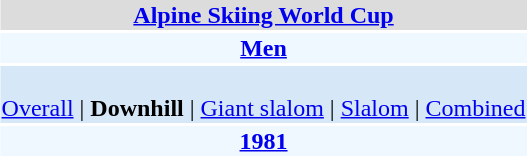<table align="right" class="toccolours" style="margin: 0 0 1em 1em;">
<tr>
<td colspan="2" align=center bgcolor=Gainsboro><strong><a href='#'>Alpine Skiing World Cup</a></strong></td>
</tr>
<tr>
<td colspan="2" align=center bgcolor=AliceBlue><strong><a href='#'>Men</a></strong></td>
</tr>
<tr>
<td colspan="2" align=center bgcolor=D6E8F8><br><a href='#'>Overall</a> | 
<strong>Downhill</strong> | 
<a href='#'>Giant slalom</a> | 
<a href='#'>Slalom</a> | 
<a href='#'>Combined</a></td>
</tr>
<tr>
<td colspan="2" align=center bgcolor=AliceBlue><strong><a href='#'>1981</a></strong></td>
</tr>
</table>
